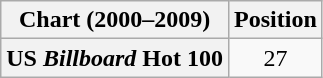<table class="wikitable plainrowheaders" style="text-align:center">
<tr>
<th>Chart (2000–2009)</th>
<th>Position</th>
</tr>
<tr>
<th scope="row">US <em>Billboard</em> Hot 100</th>
<td>27</td>
</tr>
</table>
